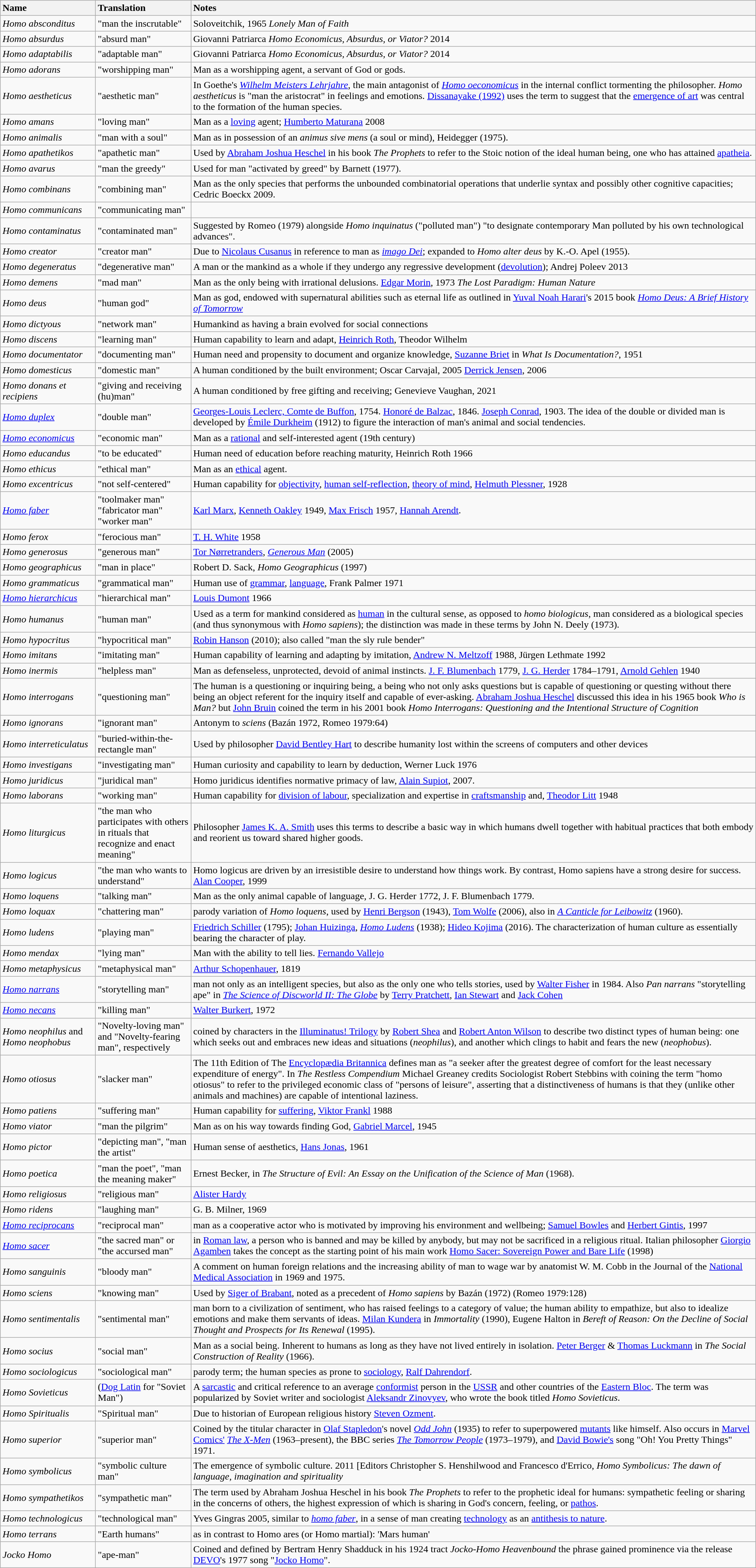<table class="wikitable sortable">
<tr>
<th style="width:150px; text-align:left;">Name</th>
<th style="width:150px; text-align:left;">Translation</th>
<th style=text-align:left>Notes</th>
</tr>
<tr>
<td><em>Homo absconditus</em></td>
<td>"man the inscrutable"</td>
<td>Soloveitchik, 1965 <em>Lonely Man of Faith</em></td>
</tr>
<tr>
<td><em>Homo absurdus</em></td>
<td>"absurd man"</td>
<td>Giovanni Patriarca <em>Homo Economicus, Absurdus, or Viator?</em> 2014</td>
</tr>
<tr>
<td><em>Homo adaptabilis</em></td>
<td>"adaptable man"</td>
<td>Giovanni Patriarca <em>Homo Economicus, Absurdus, or Viator?</em> 2014</td>
</tr>
<tr>
<td><em>Homo adorans</em></td>
<td>"worshipping man"</td>
<td>Man as a worshipping agent, a servant of God or gods.</td>
</tr>
<tr>
<td><em>Homo aestheticus</em></td>
<td>"aesthetic man"</td>
<td>In Goethe's <em><a href='#'>Wilhelm Meisters Lehrjahre</a></em>, the main antagonist of <em><a href='#'>Homo oeconomicus</a></em> in the internal conflict tormenting the philosopher. <em>Homo aestheticus</em> is "man the aristocrat" in feelings and emotions. <a href='#'>Dissanayake (1992)</a> uses the term to suggest that the <a href='#'>emergence of art</a> was central to the formation of the human species.</td>
</tr>
<tr>
<td><em>Homo amans</em></td>
<td>"loving man"</td>
<td>Man as a <a href='#'>loving</a> agent; <a href='#'>Humberto Maturana</a> 2008</td>
</tr>
<tr>
<td><em>Homo animalis</em></td>
<td>"man with a soul"</td>
<td>Man as in possession of an <em>animus sive mens</em> (a soul or mind), Heidegger (1975).</td>
</tr>
<tr>
<td><em>Homo apathetikos</em></td>
<td>"apathetic man"</td>
<td>Used by <a href='#'>Abraham Joshua Heschel</a> in his book <em>The Prophets</em> to refer to the Stoic notion of the ideal human being, one who has attained <a href='#'>apatheia</a>.</td>
</tr>
<tr>
<td><em>Homo avarus</em></td>
<td>"man the greedy"</td>
<td>Used for man "activated by greed" by Barnett (1977).</td>
</tr>
<tr>
<td><em>Homo combinans</em></td>
<td>"combining man"</td>
<td>Man as the only species that performs the unbounded combinatorial operations that underlie syntax and possibly other cognitive capacities; Cedric Boeckx 2009.</td>
</tr>
<tr>
<td><em>Homo communicans</em></td>
<td>"communicating man"</td>
<td></td>
</tr>
<tr>
<td><em>Homo contaminatus</em></td>
<td>"contaminated man"</td>
<td>Suggested by Romeo (1979) alongside <em>Homo inquinatus</em> ("polluted man") "to designate contemporary Man polluted by his own technological advances".</td>
</tr>
<tr>
<td><em>Homo creator</em></td>
<td>"creator man"</td>
<td>Due to <a href='#'>Nicolaus Cusanus</a> in reference to man as <em><a href='#'>imago Dei</a></em>; expanded to <em>Homo alter deus</em> by K.-O. Apel (1955).</td>
</tr>
<tr>
<td><em>Homo degeneratus</em></td>
<td>"degenerative man"</td>
<td>A man or the mankind as a whole if they undergo any regressive development (<a href='#'>devolution</a>); Andrej Poleev 2013</td>
</tr>
<tr>
<td><em>Homo demens</em></td>
<td>"mad man"</td>
<td>Man as the only being with irrational delusions. <a href='#'>Edgar Morin</a>, 1973 <em>The Lost Paradigm: Human Nature</em></td>
</tr>
<tr>
<td><em>Homo deus</em></td>
<td>"human god"</td>
<td>Man as god, endowed with supernatural abilities such as eternal life as outlined in <a href='#'>Yuval Noah Harari</a>'s 2015 book <em><a href='#'>Homo Deus: A Brief History of Tomorrow</a></em></td>
</tr>
<tr>
<td><em>Homo dictyous</em></td>
<td>"network man"</td>
<td>Humankind as having a brain evolved for social connections</td>
</tr>
<tr>
<td><em>Homo discens</em></td>
<td>"learning man"</td>
<td>Human capability to learn and adapt, <a href='#'>Heinrich Roth</a>, Theodor Wilhelm</td>
</tr>
<tr>
<td><em>Homo documentator</em></td>
<td>"documenting man"</td>
<td>Human need and propensity to document and organize knowledge, <a href='#'>Suzanne Briet</a> in <em>What Is Documentation?</em>, 1951</td>
</tr>
<tr>
<td><em>Homo domesticus</em></td>
<td>"domestic man"</td>
<td>A human conditioned by the built environment; Oscar Carvajal, 2005 <a href='#'>Derrick Jensen</a>, 2006</td>
</tr>
<tr>
<td><em>Homo donans et recipiens</em></td>
<td>"giving and receiving (hu)man"</td>
<td>A human conditioned by free gifting and receiving; Genevieve Vaughan, 2021</td>
</tr>
<tr>
<td><em><a href='#'>Homo duplex</a></em></td>
<td>"double man"</td>
<td><a href='#'>Georges-Louis Leclerc, Comte de Buffon</a>, 1754. <a href='#'>Honoré de Balzac</a>, 1846. <a href='#'>Joseph Conrad</a>, 1903. The idea of the double or divided man is developed by <a href='#'>Émile Durkheim</a> (1912) to figure the interaction of man's animal and social tendencies.</td>
</tr>
<tr>
<td><em><a href='#'>Homo economicus</a></em></td>
<td>"economic man"</td>
<td>Man as a <a href='#'>rational</a> and self-interested agent (19th century)</td>
</tr>
<tr>
<td><em>Homo educandus</em></td>
<td>"to be educated"</td>
<td>Human need of education before reaching maturity, Heinrich Roth 1966</td>
</tr>
<tr>
<td><em>Homo ethicus</em></td>
<td>"ethical man"</td>
<td>Man as an <a href='#'>ethical</a> agent.</td>
</tr>
<tr>
<td><em>Homo excentricus</em></td>
<td>"not self-centered"</td>
<td>Human capability for <a href='#'>objectivity</a>, <a href='#'>human self-reflection</a>, <a href='#'>theory of mind</a>, <a href='#'>Helmuth Plessner</a>, 1928</td>
</tr>
<tr>
<td><em><a href='#'>Homo faber</a></em></td>
<td>"toolmaker man"<br>"fabricator man"<br>"worker man"</td>
<td><a href='#'>Karl Marx</a>, <a href='#'>Kenneth Oakley</a> 1949, <a href='#'>Max Frisch</a> 1957, <a href='#'>Hannah Arendt</a>.</td>
</tr>
<tr>
<td><em>Homo ferox</em></td>
<td>"ferocious man"</td>
<td><a href='#'>T. H. White</a> 1958</td>
</tr>
<tr>
<td><em>Homo generosus</em></td>
<td>"generous man"</td>
<td><a href='#'>Tor Nørretranders</a>, <em><a href='#'>Generous Man</a></em> (2005)</td>
</tr>
<tr>
<td><em>Homo geographicus</em></td>
<td>"man in place"</td>
<td>Robert D. Sack, <em>Homo Geographicus</em> (1997)</td>
</tr>
<tr>
<td><em>Homo grammaticus</em></td>
<td>"grammatical man"</td>
<td>Human use of <a href='#'>grammar</a>, <a href='#'>language</a>, Frank Palmer 1971</td>
</tr>
<tr>
<td><em><a href='#'>Homo hierarchicus</a></em></td>
<td>"hierarchical man"</td>
<td><a href='#'>Louis Dumont</a> 1966</td>
</tr>
<tr>
<td><em>Homo humanus</em></td>
<td>"human man"</td>
<td>Used as a term for mankind considered as <a href='#'>human</a> in the cultural sense, as opposed to <em>homo biologicus</em>, man considered as a biological species (and thus synonymous with <em>Homo sapiens</em>); the distinction was made in these terms by John N. Deely (1973).</td>
</tr>
<tr>
<td><em>Homo hypocritus</em></td>
<td>"hypocritical man"</td>
<td><a href='#'>Robin Hanson</a> (2010); also called "man the sly rule bender"</td>
</tr>
<tr>
<td><em>Homo imitans</em></td>
<td>"imitating man"</td>
<td>Human capability of learning and adapting by imitation, <a href='#'>Andrew N. Meltzoff</a> 1988, Jürgen Lethmate 1992</td>
</tr>
<tr>
<td><em>Homo inermis</em></td>
<td>"helpless man"</td>
<td>Man as defenseless, unprotected, devoid of animal instincts. <a href='#'>J. F. Blumenbach</a> 1779, <a href='#'>J. G. Herder</a> 1784–1791, <a href='#'>Arnold Gehlen</a> 1940</td>
</tr>
<tr>
<td><em>Homo interrogans</em></td>
<td>"questioning man"</td>
<td>The human is a questioning or inquiring being, a being who not only asks questions but is capable of questioning or questing without there being an object referent for the inquiry itself and capable of ever-asking. <a href='#'>Abraham Joshua Heschel</a> discussed this idea in his 1965 book <em> Who is Man?</em> but <a href='#'>John Bruin</a> coined the term in his 2001 book <em>Homo Interrogans: Questioning and the Intentional Structure of Cognition</em></td>
</tr>
<tr>
<td><em>Homo ignorans</em></td>
<td>"ignorant man"</td>
<td>Antonym to <em>sciens</em> (Bazán 1972, Romeo 1979:64)</td>
</tr>
<tr>
<td><em>Homo interreticulatus</em></td>
<td>"buried-within-the-rectangle man"</td>
<td>Used by philosopher <a href='#'>David Bentley Hart</a> to describe humanity lost within the screens of computers and other devices </td>
</tr>
<tr>
<td><em>Homo investigans</em></td>
<td>"investigating man"</td>
<td>Human curiosity and capability to learn by deduction, Werner Luck 1976</td>
</tr>
<tr>
<td><em>Homo juridicus</em></td>
<td>"juridical man"</td>
<td>Homo juridicus identifies normative primacy of law, <a href='#'>Alain Supiot</a>, 2007.</td>
</tr>
<tr>
<td><em>Homo laborans</em></td>
<td>"working man"</td>
<td>Human capability for <a href='#'>division of labour</a>, specialization and expertise in <a href='#'>craftsmanship</a> and, <a href='#'>Theodor Litt</a> 1948</td>
</tr>
<tr>
<td><em>Homo liturgicus</em></td>
<td>"the man who participates with others in rituals that recognize and enact meaning"</td>
<td>Philosopher <a href='#'>James K. A. Smith</a> uses this terms to describe a basic way in which humans dwell together with habitual practices that both embody and reorient us toward shared higher goods.</td>
</tr>
<tr>
<td><em>Homo logicus</em></td>
<td>"the man who wants to understand"</td>
<td>Homo logicus are driven by an irresistible desire to understand how things work. By contrast, Homo sapiens have a strong desire for success. <a href='#'>Alan Cooper</a>, 1999</td>
</tr>
<tr>
<td><em>Homo loquens</em></td>
<td>"talking man"</td>
<td>Man as the only animal capable of language, J. G. Herder 1772, J. F. Blumenbach 1779.</td>
</tr>
<tr>
<td><em>Homo loquax</em></td>
<td>"chattering man"</td>
<td>parody variation of <em>Homo loquens</em>, used by <a href='#'>Henri Bergson</a> (1943), <a href='#'>Tom Wolfe</a> (2006), also in <em><a href='#'>A Canticle for Leibowitz</a></em> (1960).</td>
</tr>
<tr>
<td><em>Homo ludens</em></td>
<td>"playing man"</td>
<td><a href='#'>Friedrich Schiller</a> (1795); <a href='#'>Johan Huizinga</a>, <em><a href='#'>Homo Ludens</a></em> (1938); <a href='#'>Hideo Kojima</a> (2016). The characterization of human culture as essentially bearing the character of play.</td>
</tr>
<tr>
<td><em>Homo mendax</em></td>
<td>"lying man"</td>
<td>Man with the ability to tell lies. <a href='#'>Fernando Vallejo</a></td>
</tr>
<tr>
<td><em>Homo metaphysicus</em></td>
<td>"metaphysical man"</td>
<td><a href='#'>Arthur Schopenhauer</a>, 1819</td>
</tr>
<tr>
<td><em><a href='#'>Homo narrans</a></em></td>
<td>"storytelling man"</td>
<td>man not only as an intelligent species, but also as the only one who tells stories, used by <a href='#'>Walter Fisher</a> in 1984. Also <em>Pan narrans</em> "storytelling ape" in <em><a href='#'>The Science of Discworld II: The Globe</a></em> by <a href='#'>Terry Pratchett</a>, <a href='#'>Ian Stewart</a> and <a href='#'>Jack Cohen</a></td>
</tr>
<tr>
<td><em><a href='#'>Homo necans</a></em></td>
<td>"killing man"</td>
<td><a href='#'>Walter Burkert</a>, 1972</td>
</tr>
<tr>
<td><em>Homo neophilus</em> and <em>Homo neophobus</em></td>
<td>"Novelty-loving man" and "Novelty-fearing man", respectively</td>
<td>coined by characters in the <a href='#'>Illuminatus! Trilogy</a> by <a href='#'>Robert Shea</a> and <a href='#'>Robert Anton Wilson</a> to describe two distinct types of human being: one which seeks out and embraces new ideas and situations (<em>neophilus</em>), and another which clings to habit and fears the new (<em>neophobus</em>).</td>
</tr>
<tr>
<td><em>Homo otiosus</em></td>
<td>"slacker man"</td>
<td>The 11th Edition of The <a href='#'>Encyclopædia Britannica</a> defines man as "a seeker after the greatest degree of comfort for the least necessary expenditure of energy". In <em>The Restless Compendium</em> Michael Greaney credits Sociologist Robert Stebbins with coining the term "homo otiosus" to refer to the privileged economic class of "persons of leisure", asserting that a distinctiveness of humans is that they (unlike other animals and machines) are capable of intentional laziness.</td>
</tr>
<tr>
<td><em>Homo patiens</em></td>
<td>"suffering man"</td>
<td>Human capability for <a href='#'>suffering</a>, <a href='#'>Viktor Frankl</a> 1988</td>
</tr>
<tr>
<td><em>Homo viator</em></td>
<td>"man the pilgrim"</td>
<td>Man as on his way towards finding God, <a href='#'>Gabriel Marcel</a>, 1945</td>
</tr>
<tr>
<td><em>Homo pictor</em></td>
<td>"depicting man", "man the artist"</td>
<td>Human sense of aesthetics, <a href='#'>Hans Jonas</a>, 1961</td>
</tr>
<tr>
<td><em>Homo poetica</em></td>
<td>"man the poet", "man the meaning maker"</td>
<td>Ernest Becker, in <em>The Structure of Evil: An Essay on the Unification of the Science of Man</em> (1968).</td>
</tr>
<tr>
<td><em>Homo religiosus</em></td>
<td>"religious man"</td>
<td><a href='#'>Alister Hardy</a></td>
</tr>
<tr>
<td><em>Homo ridens</em></td>
<td>"laughing man"</td>
<td>G. B. Milner, 1969</td>
</tr>
<tr>
<td><em><a href='#'>Homo reciprocans</a></em></td>
<td>"reciprocal man"</td>
<td>man as a cooperative actor who is motivated by improving his environment and wellbeing; <a href='#'>Samuel Bowles</a> and <a href='#'>Herbert Gintis</a>, 1997</td>
</tr>
<tr>
<td><em><a href='#'>Homo sacer</a></em></td>
<td>"the sacred man" or "the accursed man"</td>
<td>in <a href='#'>Roman law</a>, a person who is banned and may be killed by anybody, but may not be sacrificed in a religious ritual. Italian philosopher <a href='#'>Giorgio Agamben</a> takes the concept as the starting point of his main work <a href='#'>Homo Sacer: Sovereign Power and Bare Life</a> (1998)</td>
</tr>
<tr>
<td><em>Homo sanguinis</em></td>
<td>"bloody man"</td>
<td>A comment on human foreign relations and the increasing ability of man to wage war by anatomist W. M. Cobb in the Journal of the <a href='#'>National Medical Association</a> in 1969 and 1975.</td>
</tr>
<tr>
<td><em>Homo sciens</em></td>
<td>"knowing man"</td>
<td>Used by <a href='#'>Siger of Brabant</a>, noted as a precedent of <em>Homo sapiens</em> by Bazán (1972) (Romeo 1979:128)</td>
</tr>
<tr>
<td><em>Homo sentimentalis</em></td>
<td>"sentimental man"</td>
<td>man born to a civilization of sentiment, who has raised feelings to a category of value; the human ability to empathize, but also to idealize emotions and make them servants of ideas. <a href='#'>Milan Kundera</a> in <em>Immortality</em> (1990), Eugene Halton in <em>Bereft of Reason: On the Decline of Social Thought and Prospects for Its Renewal</em> (1995).</td>
</tr>
<tr>
<td><em>Homo socius</em></td>
<td>"social man"</td>
<td>Man as a social being. Inherent to humans as long as they have not lived entirely in isolation. <a href='#'>Peter Berger</a> & <a href='#'>Thomas Luckmann</a> in <em>The Social Construction of Reality</em> (1966).</td>
</tr>
<tr>
<td><em>Homo sociologicus</em></td>
<td>"sociological man"</td>
<td>parody term; the human species as prone to <a href='#'>sociology</a>, <a href='#'>Ralf Dahrendorf</a>.</td>
</tr>
<tr>
<td><em>Homo Sovieticus</em></td>
<td>(<a href='#'>Dog Latin</a> for "Soviet Man")</td>
<td>A <a href='#'>sarcastic</a> and critical reference to an average <a href='#'>conformist</a> person in the <a href='#'>USSR</a> and other countries of the <a href='#'>Eastern Bloc</a>. The term was popularized by Soviet writer and sociologist <a href='#'>Aleksandr Zinovyev</a>, who wrote the book titled <em>Homo Sovieticus</em>.</td>
</tr>
<tr>
<td><em>Homo Spiritualis</em></td>
<td>"Spiritual man"</td>
<td>Due to historian of European religious history <a href='#'>Steven Ozment</a>.</td>
</tr>
<tr>
<td><em>Homo superior</em></td>
<td>"superior man"</td>
<td>Coined by the titular character in <a href='#'>Olaf Stapledon</a>'s novel <em><a href='#'>Odd John</a></em> (1935) to refer to superpowered <a href='#'>mutants</a> like himself. Also occurs in <a href='#'>Marvel Comics'</a> <em><a href='#'>The X-Men</a></em> (1963–present), the BBC series <em><a href='#'>The Tomorrow People</a></em> (1973–1979), and <a href='#'>David Bowie's</a> song "Oh! You Pretty Things" 1971.</td>
</tr>
<tr>
<td><em>Homo symbolicus</em></td>
<td>"symbolic culture man"</td>
<td>The emergence of symbolic culture. 2011 [Editors Christopher S. Henshilwood and Francesco d'Errico, <em>Homo Symbolicus: The dawn of language, imagination and spirituality</em></td>
</tr>
<tr>
<td><em>Homo sympathetikos</em></td>
<td>"sympathetic man"</td>
<td>The term used by Abraham Joshua Heschel in his book <em>The Prophets</em> to refer to the prophetic ideal for humans: sympathetic feeling or sharing in the concerns of others, the highest expression of which is sharing in God's concern, feeling, or <a href='#'>pathos</a>.</td>
</tr>
<tr>
<td><em>Homo technologicus</em></td>
<td>"technological man"</td>
<td>Yves Gingras 2005, similar to <em><a href='#'>homo faber</a></em>, in a sense of man creating <a href='#'>technology</a> as an <a href='#'>antithesis to nature</a>.</td>
</tr>
<tr>
<td><em>Homo terrans</em></td>
<td>"Earth humans"</td>
<td>as in contrast to Homo ares (or Homo martial): 'Mars human'</td>
</tr>
<tr>
<td><em>Jocko Homo</em></td>
<td>"ape-man"</td>
<td>Coined and defined by Bertram Henry Shadduck in his 1924 tract <em>Jocko-Homo Heavenbound</em> the phrase gained prominence via the release <a href='#'>DEVO</a>'s 1977 song "<a href='#'>Jocko Homo</a>".</td>
</tr>
</table>
